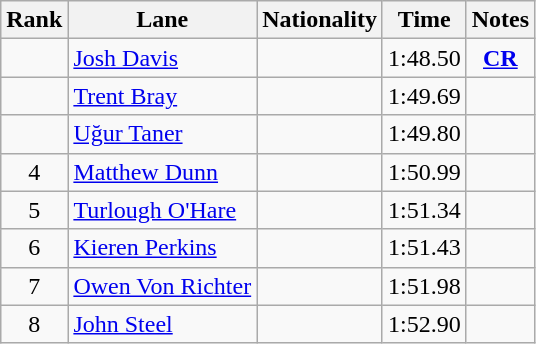<table class="wikitable sortable" style="text-align:center">
<tr>
<th>Rank</th>
<th>Lane</th>
<th>Nationality</th>
<th>Time</th>
<th>Notes</th>
</tr>
<tr>
<td></td>
<td align=left><a href='#'>Josh Davis</a></td>
<td align=left></td>
<td>1:48.50</td>
<td><strong><a href='#'>CR</a></strong></td>
</tr>
<tr>
<td></td>
<td align=left><a href='#'>Trent Bray</a></td>
<td align=left></td>
<td>1:49.69</td>
<td></td>
</tr>
<tr>
<td></td>
<td align=left><a href='#'>Uğur Taner</a></td>
<td align=left></td>
<td>1:49.80</td>
<td></td>
</tr>
<tr>
<td>4</td>
<td align=left><a href='#'>Matthew Dunn</a></td>
<td align=left></td>
<td>1:50.99</td>
<td></td>
</tr>
<tr>
<td>5</td>
<td align=left><a href='#'>Turlough O'Hare</a></td>
<td align=left></td>
<td>1:51.34</td>
<td></td>
</tr>
<tr>
<td>6</td>
<td align=left><a href='#'>Kieren Perkins</a></td>
<td align=left></td>
<td>1:51.43</td>
<td></td>
</tr>
<tr>
<td>7</td>
<td align=left><a href='#'>Owen Von Richter</a></td>
<td align=left></td>
<td>1:51.98</td>
<td></td>
</tr>
<tr>
<td>8</td>
<td align=left><a href='#'>John Steel</a></td>
<td align=left></td>
<td>1:52.90</td>
<td></td>
</tr>
</table>
